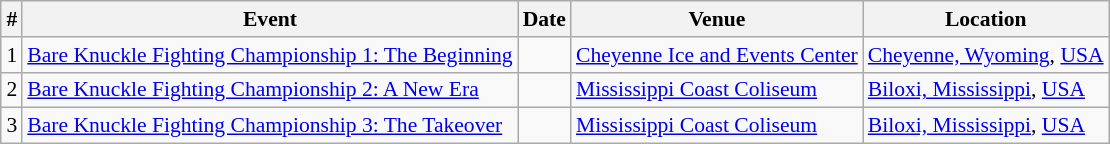<table class="sortable wikitable succession-box" style="margin:1.0em auto; font-size:90%;">
<tr>
<th scope="col">#</th>
<th scope="col">Event</th>
<th scope="col">Date</th>
<th scope="col">Venue</th>
<th scope="col">Location</th>
</tr>
<tr>
<td align=center>1</td>
<td><a href='#'>Bare Knuckle Fighting Championship 1: The Beginning</a></td>
<td></td>
<td><a href='#'>Cheyenne Ice and Events Center</a></td>
<td> <a href='#'>Cheyenne, Wyoming</a>, <a href='#'>USA</a></td>
</tr>
<tr>
<td align=center>2</td>
<td><a href='#'>Bare Knuckle Fighting Championship 2: A New Era</a></td>
<td></td>
<td><a href='#'>Mississippi Coast Coliseum</a></td>
<td> <a href='#'>Biloxi, Mississippi</a>, <a href='#'>USA</a></td>
</tr>
<tr>
<td align=center>3</td>
<td><a href='#'>Bare Knuckle Fighting Championship 3: The Takeover</a></td>
<td></td>
<td><a href='#'>Mississippi Coast Coliseum</a></td>
<td> <a href='#'>Biloxi, Mississippi</a>, <a href='#'>USA</a></td>
</tr>
</table>
